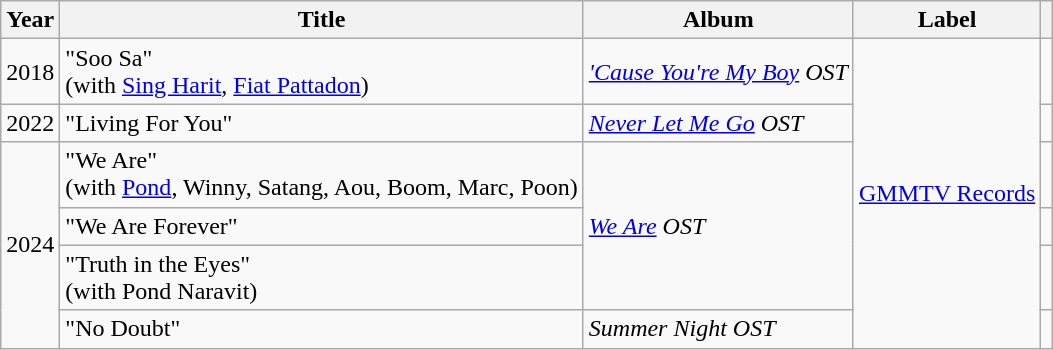<table class="wikitable sortable plainrowheaders">
<tr>
<th scope="col">Year</th>
<th scope="col">Title</th>
<th scope="col">Album</th>
<th scope="col">Label</th>
<th scope="col" class="unsortable"></th>
</tr>
<tr>
<td>2018</td>
<td>"Soo Sa"<br><span>(with <a href='#'>Sing Harit</a>, <a href='#'>Fiat Pattadon</a>)</span></td>
<td><em><a href='#'>'Cause You're My Boy</a> OST</em></td>
<td rowspan="6"><a href='#'>GMMTV Records</a></td>
<td></td>
</tr>
<tr>
<td>2022</td>
<td>"Living For You"</td>
<td><a href='#'><em>Never Let Me Go</em></a> <em>OST</em></td>
<td></td>
</tr>
<tr>
<td rowspan="4">2024</td>
<td>"We Are"<br><span>(with <a href='#'>Pond</a>, Winny, Satang, Aou, Boom, Marc, Poon)</span></td>
<td rowspan="3"><a href='#'><em>We Are</em></a> <em>OST</em></td>
<td></td>
</tr>
<tr>
<td>"We Are Forever"</td>
<td></td>
</tr>
<tr>
<td>"Truth in the Eyes"<br><span>(with Pond Naravit)</span></td>
<td></td>
</tr>
<tr>
<td>"No Doubt"</td>
<td><em>Summer Night OST</em></td>
<td></td>
</tr>
</table>
